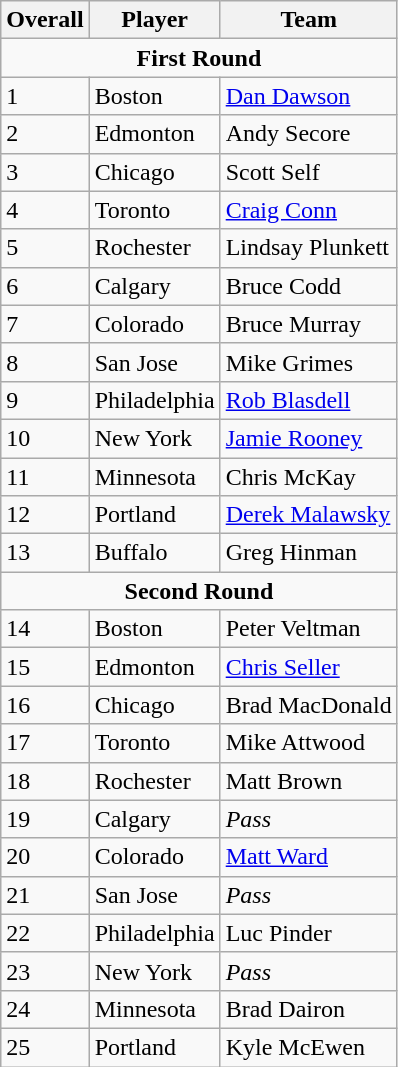<table class="wikitable">
<tr>
<th>Overall</th>
<th>Player</th>
<th>Team</th>
</tr>
<tr>
<td align="center" colspan="3"><strong>First Round</strong></td>
</tr>
<tr>
<td>1</td>
<td>Boston</td>
<td><a href='#'>Dan Dawson</a></td>
</tr>
<tr>
<td>2</td>
<td>Edmonton</td>
<td>Andy Secore</td>
</tr>
<tr>
<td>3</td>
<td>Chicago</td>
<td>Scott Self</td>
</tr>
<tr>
<td>4</td>
<td>Toronto</td>
<td><a href='#'>Craig Conn</a></td>
</tr>
<tr>
<td>5</td>
<td>Rochester</td>
<td>Lindsay Plunkett</td>
</tr>
<tr>
<td>6</td>
<td>Calgary</td>
<td>Bruce Codd</td>
</tr>
<tr>
<td>7</td>
<td>Colorado</td>
<td>Bruce Murray</td>
</tr>
<tr>
<td>8</td>
<td>San Jose</td>
<td>Mike Grimes</td>
</tr>
<tr>
<td>9</td>
<td>Philadelphia</td>
<td><a href='#'>Rob Blasdell</a></td>
</tr>
<tr>
<td>10</td>
<td>New York</td>
<td><a href='#'>Jamie Rooney</a></td>
</tr>
<tr>
<td>11</td>
<td>Minnesota</td>
<td>Chris McKay</td>
</tr>
<tr>
<td>12</td>
<td>Portland</td>
<td><a href='#'>Derek Malawsky</a></td>
</tr>
<tr>
<td>13</td>
<td>Buffalo</td>
<td>Greg Hinman</td>
</tr>
<tr>
<td align="center" colspan="3"><strong>Second Round</strong></td>
</tr>
<tr>
<td>14</td>
<td>Boston</td>
<td>Peter Veltman</td>
</tr>
<tr>
<td>15</td>
<td>Edmonton</td>
<td><a href='#'>Chris Seller</a></td>
</tr>
<tr>
<td>16</td>
<td>Chicago</td>
<td>Brad MacDonald</td>
</tr>
<tr>
<td>17</td>
<td>Toronto</td>
<td>Mike Attwood</td>
</tr>
<tr>
<td>18</td>
<td>Rochester</td>
<td>Matt Brown</td>
</tr>
<tr>
<td>19</td>
<td>Calgary</td>
<td><em>Pass</em></td>
</tr>
<tr>
<td>20</td>
<td>Colorado</td>
<td><a href='#'>Matt Ward</a></td>
</tr>
<tr>
<td>21</td>
<td>San Jose</td>
<td><em>Pass</em></td>
</tr>
<tr>
<td>22</td>
<td>Philadelphia</td>
<td>Luc Pinder</td>
</tr>
<tr>
<td>23</td>
<td>New York</td>
<td><em>Pass</em></td>
</tr>
<tr>
<td>24</td>
<td>Minnesota</td>
<td>Brad Dairon</td>
</tr>
<tr>
<td>25</td>
<td>Portland</td>
<td>Kyle McEwen</td>
</tr>
</table>
